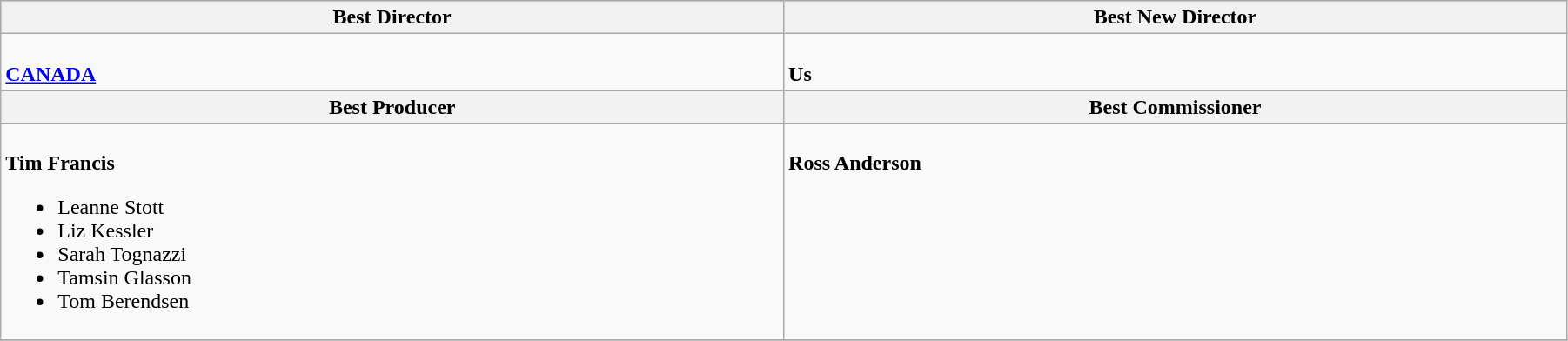<table class="wikitable" style="width:95%">
<tr bgcolor="#bebebe">
<th width="50%">Best Director</th>
<th width="50%">Best New Director</th>
</tr>
<tr>
<td valign="top"><br><strong><a href='#'>CANADA</a></strong></td>
<td valign="top"><br><strong>Us</strong></td>
</tr>
<tr>
<th width="50%">Best Producer</th>
<th width="50%">Best Commissioner</th>
</tr>
<tr>
<td valign="top"><br><strong>Tim Francis</strong><ul><li>Leanne Stott</li><li>Liz Kessler</li><li>Sarah Tognazzi</li><li>Tamsin Glasson</li><li>Tom Berendsen</li></ul></td>
<td valign="top"><br><strong>Ross Anderson</strong></td>
</tr>
<tr>
</tr>
</table>
